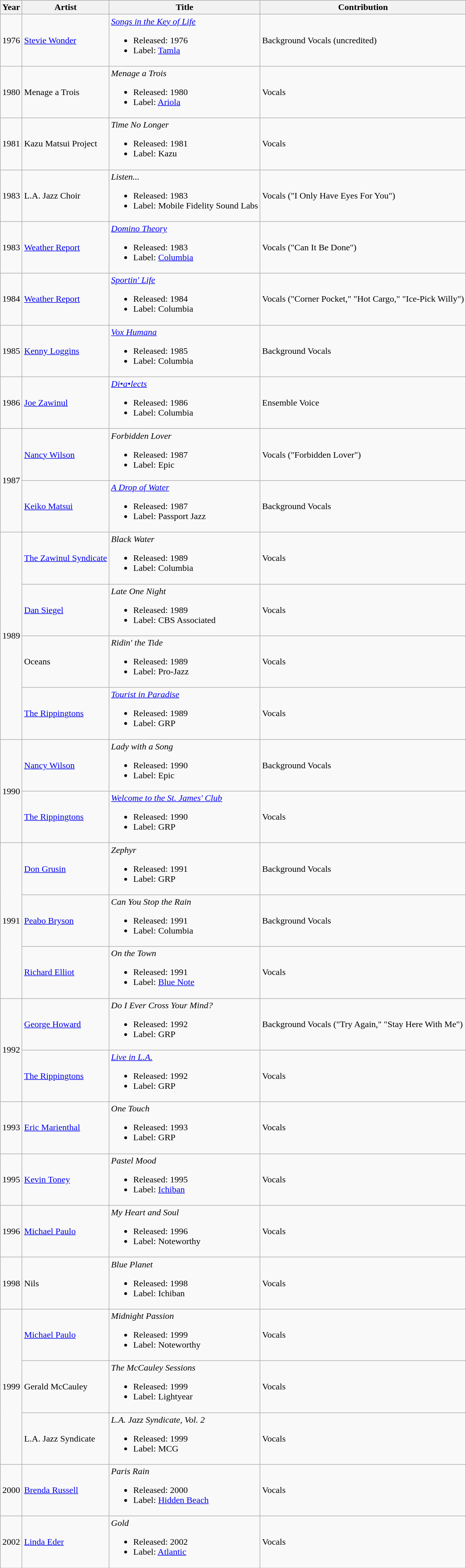<table class="wikitable">
<tr>
<th>Year</th>
<th>Artist</th>
<th>Title</th>
<th>Contribution</th>
</tr>
<tr>
<td>1976</td>
<td><a href='#'>Stevie Wonder</a></td>
<td align="left"><em><a href='#'>Songs in the Key of Life</a></em><br><ul><li>Released: 1976</li><li>Label: <a href='#'>Tamla</a></li></ul></td>
<td>Background Vocals (uncredited)</td>
</tr>
<tr>
<td>1980</td>
<td>Menage a Trois</td>
<td align="left"><em>Menage a Trois</em><br><ul><li>Released: 1980</li><li>Label: <a href='#'>Ariola</a></li></ul></td>
<td>Vocals</td>
</tr>
<tr>
<td>1981</td>
<td>Kazu Matsui Project</td>
<td align="left"><em>Time No Longer</em><br><ul><li>Released: 1981</li><li>Label: Kazu</li></ul></td>
<td>Vocals</td>
</tr>
<tr>
<td>1983</td>
<td>L.A. Jazz Choir</td>
<td align="left"><em>Listen...</em><br><ul><li>Released: 1983</li><li>Label: Mobile Fidelity Sound Labs</li></ul></td>
<td>Vocals ("I Only Have Eyes For You")</td>
</tr>
<tr>
<td>1983</td>
<td><a href='#'>Weather Report</a></td>
<td align="left"><em><a href='#'>Domino Theory</a></em><br><ul><li>Released: 1983</li><li>Label: <a href='#'>Columbia</a></li></ul></td>
<td>Vocals ("Can It Be Done")</td>
</tr>
<tr>
<td>1984</td>
<td><a href='#'>Weather Report</a></td>
<td align="left"><em><a href='#'>Sportin' Life</a></em><br><ul><li>Released: 1984</li><li>Label: Columbia</li></ul></td>
<td>Vocals ("Corner Pocket," "Hot Cargo," "Ice-Pick Willy")</td>
</tr>
<tr>
<td>1985</td>
<td><a href='#'>Kenny Loggins</a></td>
<td align="left"><em><a href='#'>Vox Humana</a></em><br><ul><li>Released: 1985</li><li>Label: Columbia</li></ul></td>
<td>Background Vocals</td>
</tr>
<tr>
<td>1986</td>
<td><a href='#'>Joe Zawinul</a></td>
<td align="left"><em><a href='#'>Di•a•lects</a></em><br><ul><li>Released: 1986</li><li>Label: Columbia</li></ul></td>
<td>Ensemble Voice</td>
</tr>
<tr>
<td rowspan="2">1987</td>
<td><a href='#'>Nancy Wilson</a></td>
<td align="left"><em>Forbidden Lover</em><br><ul><li>Released: 1987</li><li>Label: Epic</li></ul></td>
<td>Vocals ("Forbidden Lover")</td>
</tr>
<tr>
<td><a href='#'>Keiko Matsui</a></td>
<td align="left"><em><a href='#'>A Drop of Water</a></em><br><ul><li>Released: 1987</li><li>Label: Passport Jazz</li></ul></td>
<td>Background Vocals</td>
</tr>
<tr>
<td rowspan="4">1989</td>
<td><a href='#'>The Zawinul Syndicate</a></td>
<td align="left"><em>Black Water</em><br><ul><li>Released: 1989</li><li>Label: Columbia</li></ul></td>
<td>Vocals</td>
</tr>
<tr>
<td><a href='#'>Dan Siegel</a></td>
<td align="left"><em>Late One Night</em><br><ul><li>Released: 1989</li><li>Label: CBS Associated</li></ul></td>
<td>Vocals</td>
</tr>
<tr>
<td>Oceans</td>
<td align="left"><em>Ridin' the Tide</em><br><ul><li>Released: 1989</li><li>Label: Pro-Jazz</li></ul></td>
<td>Vocals</td>
</tr>
<tr>
<td><a href='#'>The Rippingtons</a></td>
<td align="left"><em><a href='#'>Tourist in Paradise</a></em><br><ul><li>Released: 1989</li><li>Label: GRP</li></ul></td>
<td>Vocals</td>
</tr>
<tr>
<td rowspan="2">1990</td>
<td><a href='#'>Nancy Wilson</a></td>
<td align="left"><em>Lady with a Song</em><br><ul><li>Released: 1990</li><li>Label: Epic</li></ul></td>
<td>Background Vocals</td>
</tr>
<tr>
<td><a href='#'>The Rippingtons</a></td>
<td align="left"><em><a href='#'>Welcome to the St. James' Club</a></em><br><ul><li>Released: 1990</li><li>Label: GRP</li></ul></td>
<td>Vocals</td>
</tr>
<tr>
<td rowspan="3">1991</td>
<td><a href='#'>Don Grusin</a></td>
<td align="left"><em>Zephyr</em><br><ul><li>Released: 1991</li><li>Label: GRP</li></ul></td>
<td>Background Vocals</td>
</tr>
<tr>
<td><a href='#'>Peabo Bryson</a></td>
<td align="left"><em>Can You Stop the Rain</em><br><ul><li>Released: 1991</li><li>Label: Columbia</li></ul></td>
<td>Background Vocals</td>
</tr>
<tr>
<td><a href='#'>Richard Elliot</a></td>
<td align="left"><em>On the Town</em><br><ul><li>Released: 1991</li><li>Label: <a href='#'>Blue Note</a></li></ul></td>
<td>Vocals</td>
</tr>
<tr>
<td rowspan="2">1992</td>
<td><a href='#'>George Howard</a></td>
<td align="left"><em>Do I Ever Cross Your Mind?</em><br><ul><li>Released: 1992</li><li>Label: GRP</li></ul></td>
<td>Background Vocals ("Try Again," "Stay Here With Me")</td>
</tr>
<tr>
<td><a href='#'>The Rippingtons</a></td>
<td align="left"><em><a href='#'>Live in L.A.</a></em><br><ul><li>Released: 1992</li><li>Label: GRP</li></ul></td>
<td>Vocals</td>
</tr>
<tr>
<td>1993</td>
<td><a href='#'>Eric Marienthal</a></td>
<td align="left"><em>One Touch</em><br><ul><li>Released: 1993</li><li>Label: GRP</li></ul></td>
<td>Vocals</td>
</tr>
<tr>
<td>1995</td>
<td><a href='#'>Kevin Toney</a></td>
<td align="left"><em>Pastel Mood</em><br><ul><li>Released: 1995</li><li>Label: <a href='#'>Ichiban</a></li></ul></td>
<td>Vocals</td>
</tr>
<tr>
<td>1996</td>
<td><a href='#'>Michael Paulo</a></td>
<td align="left"><em>My Heart and Soul</em><br><ul><li>Released: 1996</li><li>Label: Noteworthy</li></ul></td>
<td>Vocals</td>
</tr>
<tr>
<td>1998</td>
<td>Nils</td>
<td align="left"><em>Blue Planet</em><br><ul><li>Released: 1998</li><li>Label: Ichiban</li></ul></td>
<td>Vocals</td>
</tr>
<tr>
<td rowspan="3">1999</td>
<td><a href='#'>Michael Paulo</a></td>
<td align="left"><em>Midnight Passion</em><br><ul><li>Released: 1999</li><li>Label: Noteworthy</li></ul></td>
<td>Vocals</td>
</tr>
<tr>
<td>Gerald McCauley</td>
<td align="left"><em>The McCauley Sessions</em><br><ul><li>Released: 1999</li><li>Label: Lightyear</li></ul></td>
<td>Vocals</td>
</tr>
<tr>
<td>L.A. Jazz Syndicate</td>
<td align="left"><em>L.A. Jazz Syndicate, Vol. 2</em><br><ul><li>Released: 1999</li><li>Label: MCG</li></ul></td>
<td>Vocals</td>
</tr>
<tr>
<td>2000</td>
<td><a href='#'>Brenda Russell</a></td>
<td align="left"><em>Paris Rain</em><br><ul><li>Released: 2000</li><li>Label: <a href='#'>Hidden Beach</a></li></ul></td>
<td>Vocals</td>
</tr>
<tr>
<td>2002</td>
<td><a href='#'>Linda Eder</a></td>
<td align="left"><em>Gold</em><br><ul><li>Released: 2002</li><li>Label: <a href='#'>Atlantic</a></li></ul></td>
<td>Vocals</td>
</tr>
</table>
